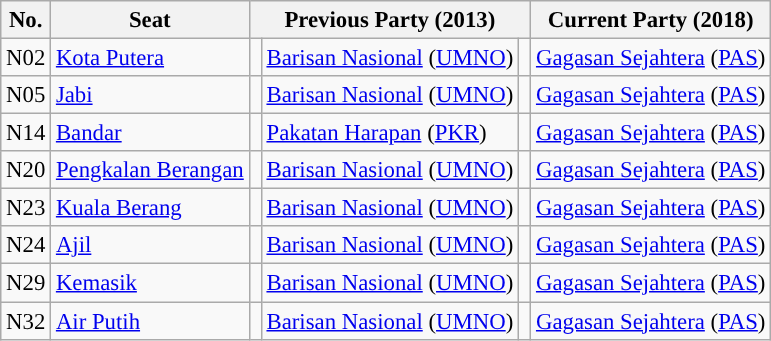<table class="wikitable sortable" style="font-size:95%;">
<tr>
<th scope="col">No.</th>
<th scope="col">Seat</th>
<th colspan="3" scope="col">Previous Party (2013)</th>
<th colspan="3" scope="col">Current Party (2018)</th>
</tr>
<tr>
<td>N02</td>
<td> <a href='#'>Kota Putera</a></td>
<td width="1"></td>
<td><a href='#'>Barisan Nasional</a> (<a href='#'>UMNO</a>)</td>
<td width="1"></td>
<td><a href='#'>Gagasan Sejahtera</a> (<a href='#'>PAS</a>)</td>
</tr>
<tr>
<td>N05</td>
<td> <a href='#'>Jabi</a></td>
<td width="1"></td>
<td><a href='#'>Barisan Nasional</a> (<a href='#'>UMNO</a>)</td>
<td width="1"></td>
<td><a href='#'>Gagasan Sejahtera</a> (<a href='#'>PAS</a>)</td>
</tr>
<tr>
<td>N14</td>
<td> <a href='#'>Bandar</a></td>
<td width="1"></td>
<td><a href='#'>Pakatan Harapan</a> (<a href='#'>PKR</a>)</td>
<td width="1"></td>
<td><a href='#'>Gagasan Sejahtera</a> (<a href='#'>PAS</a>)</td>
</tr>
<tr>
<td>N20</td>
<td> <a href='#'>Pengkalan Berangan</a></td>
<td width="1"></td>
<td><a href='#'>Barisan Nasional</a> (<a href='#'>UMNO</a>)</td>
<td width="1"></td>
<td><a href='#'>Gagasan Sejahtera</a> (<a href='#'>PAS</a>)</td>
</tr>
<tr>
<td>N23</td>
<td> <a href='#'>Kuala Berang</a></td>
<td width="1"></td>
<td><a href='#'>Barisan Nasional</a> (<a href='#'>UMNO</a>)</td>
<td width="1"></td>
<td><a href='#'>Gagasan Sejahtera</a> (<a href='#'>PAS</a>)</td>
</tr>
<tr>
<td>N24</td>
<td> <a href='#'>Ajil</a></td>
<td width="1"></td>
<td><a href='#'>Barisan Nasional</a> (<a href='#'>UMNO</a>)</td>
<td width="1"></td>
<td><a href='#'>Gagasan Sejahtera</a> (<a href='#'>PAS</a>)</td>
</tr>
<tr>
<td>N29</td>
<td> <a href='#'>Kemasik</a></td>
<td width="1"></td>
<td><a href='#'>Barisan Nasional</a> (<a href='#'>UMNO</a>)</td>
<td width="1"></td>
<td><a href='#'>Gagasan Sejahtera</a> (<a href='#'>PAS</a>)</td>
</tr>
<tr>
<td>N32</td>
<td> <a href='#'>Air Putih</a></td>
<td width="1"></td>
<td><a href='#'>Barisan Nasional</a> (<a href='#'>UMNO</a>)</td>
<td width="1"></td>
<td><a href='#'>Gagasan Sejahtera</a> (<a href='#'>PAS</a>)</td>
</tr>
</table>
